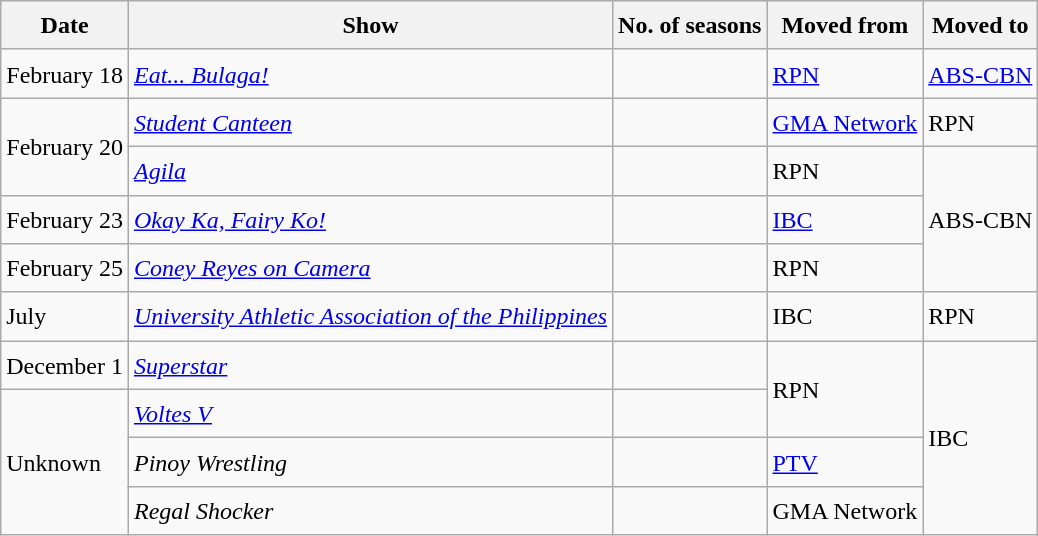<table class="wikitable" style="text-align:left; line-height:25px; width:auto;">
<tr>
<th>Date</th>
<th>Show</th>
<th>No. of seasons</th>
<th>Moved from</th>
<th>Moved to</th>
</tr>
<tr>
<td>February 18</td>
<td><em><a href='#'>Eat... Bulaga!</a></em></td>
<td></td>
<td><a href='#'>RPN</a></td>
<td><a href='#'>ABS-CBN</a></td>
</tr>
<tr>
<td rowspan="2">February 20</td>
<td><em><a href='#'>Student Canteen</a></em></td>
<td></td>
<td><a href='#'>GMA Network</a></td>
<td>RPN</td>
</tr>
<tr>
<td><em><a href='#'>Agila</a></em></td>
<td></td>
<td>RPN</td>
<td rowspan="3">ABS-CBN</td>
</tr>
<tr>
<td>February 23</td>
<td><em><a href='#'>Okay Ka, Fairy Ko!</a></em></td>
<td></td>
<td><a href='#'>IBC</a></td>
</tr>
<tr>
<td>February 25</td>
<td><em><a href='#'>Coney Reyes on Camera</a></em></td>
<td></td>
<td>RPN</td>
</tr>
<tr>
<td>July</td>
<td><em><a href='#'>University Athletic Association of the Philippines</a></em></td>
<td></td>
<td>IBC</td>
<td>RPN</td>
</tr>
<tr>
<td>December 1</td>
<td><em><a href='#'>Superstar</a></em></td>
<td></td>
<td rowspan="2">RPN</td>
<td rowspan="4">IBC</td>
</tr>
<tr>
<td rowspan="3">Unknown</td>
<td><em><a href='#'>Voltes V</a></em></td>
<td></td>
</tr>
<tr>
<td><em>Pinoy Wrestling</em></td>
<td></td>
<td><a href='#'>PTV</a></td>
</tr>
<tr>
<td><em>Regal Shocker</em></td>
<td></td>
<td>GMA Network</td>
</tr>
</table>
